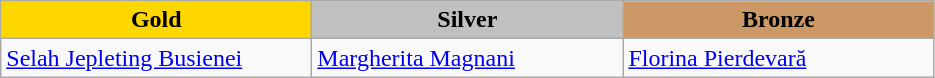<table class="wikitable" style="text-align:left">
<tr align="center">
<td width=200 bgcolor=gold><strong>Gold</strong></td>
<td width=200 bgcolor=silver><strong>Silver</strong></td>
<td width=200 bgcolor=CC9966><strong>Bronze</strong></td>
</tr>
<tr>
<td><a href='#'>Selah Jepleting Busienei</a><br><em></em></td>
<td><a href='#'>Margherita Magnani</a><br><em></em></td>
<td><a href='#'>Florina Pierdevară</a><br><em></em></td>
</tr>
</table>
